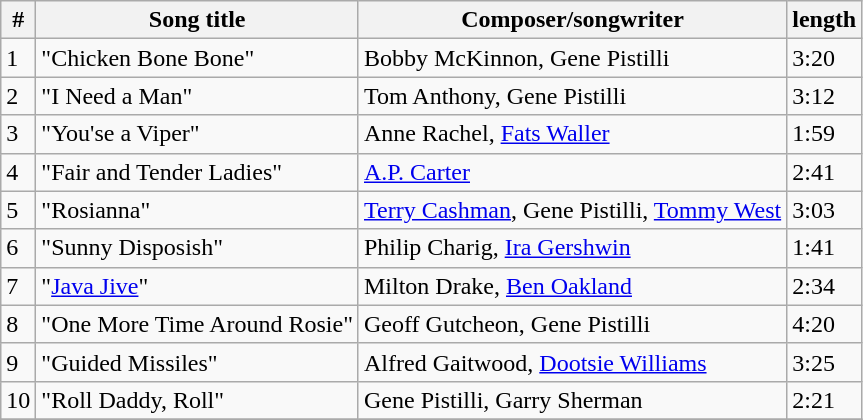<table class="wikitable" |->
<tr>
<th>#</th>
<th>Song title</th>
<th>Composer/songwriter</th>
<th>length</th>
</tr>
<tr>
<td>1</td>
<td>"Chicken Bone Bone"</td>
<td>Bobby McKinnon, Gene Pistilli</td>
<td>3:20</td>
</tr>
<tr>
<td>2</td>
<td>"I Need a Man"</td>
<td>Tom Anthony, Gene Pistilli</td>
<td>3:12</td>
</tr>
<tr>
<td>3</td>
<td>"You'se a Viper"</td>
<td>Anne Rachel, <a href='#'>Fats Waller</a></td>
<td>1:59</td>
</tr>
<tr>
<td>4</td>
<td>"Fair and Tender Ladies"</td>
<td><a href='#'>A.P. Carter</a></td>
<td>2:41</td>
</tr>
<tr>
<td>5</td>
<td>"Rosianna"</td>
<td><a href='#'>Terry Cashman</a>, Gene Pistilli, <a href='#'>Tommy West</a></td>
<td>3:03</td>
</tr>
<tr>
<td>6</td>
<td>"Sunny Disposish"</td>
<td>Philip Charig, <a href='#'>Ira Gershwin</a></td>
<td>1:41</td>
</tr>
<tr>
<td>7</td>
<td>"<a href='#'>Java Jive</a>"</td>
<td>Milton Drake, <a href='#'>Ben Oakland</a></td>
<td>2:34</td>
</tr>
<tr>
<td>8</td>
<td>"One More Time Around Rosie"</td>
<td>Geoff Gutcheon, Gene Pistilli</td>
<td>4:20</td>
</tr>
<tr>
<td>9</td>
<td>"Guided Missiles"</td>
<td>Alfred Gaitwood, <a href='#'>Dootsie Williams</a></td>
<td>3:25</td>
</tr>
<tr>
<td>10</td>
<td>"Roll Daddy, Roll"</td>
<td>Gene Pistilli, Garry Sherman</td>
<td>2:21</td>
</tr>
<tr>
</tr>
</table>
